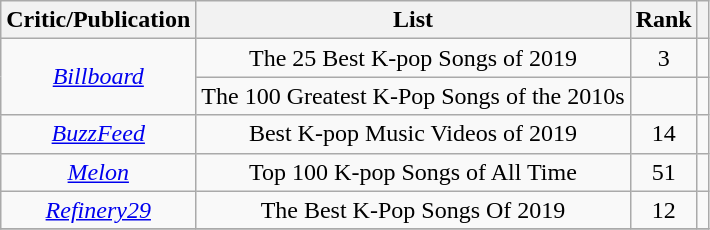<table class="sortable wikitable">
<tr>
<th>Critic/Publication</th>
<th>List</th>
<th>Rank</th>
<th class=unsortable></th>
</tr>
<tr>
<td rowspan="2" align="center"><em><a href='#'>Billboard</a></em></td>
<td align="center">The 25 Best K-pop Songs of 2019</td>
<td align="center">3</td>
<td align="center"></td>
</tr>
<tr>
<td>The 100 Greatest K-Pop Songs of the 2010s</td>
<td></td>
<td></td>
</tr>
<tr>
<td align="center"><em><a href='#'>BuzzFeed</a></em></td>
<td align="center">Best K-pop Music Videos of 2019</td>
<td align="center">14</td>
<td align="center"></td>
</tr>
<tr>
<td align="center"><em><a href='#'>Melon</a></em></td>
<td align="center">Top 100 K-pop Songs of All Time</td>
<td align="center">51</td>
<td align="center"></td>
</tr>
<tr>
<td align="center"><em><a href='#'>Refinery29</a></em></td>
<td align="center">The Best K-Pop Songs Of 2019</td>
<td align="center">12</td>
<td align="center"></td>
</tr>
<tr>
</tr>
</table>
